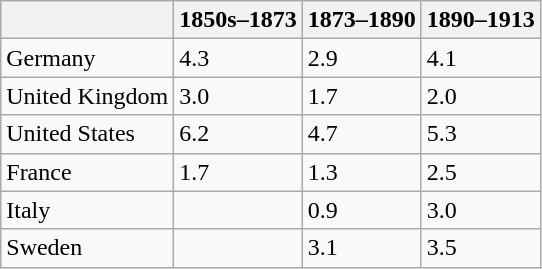<table class="wikitable floatright">
<tr>
<th></th>
<th>1850s–1873</th>
<th>1873–1890</th>
<th>1890–1913</th>
</tr>
<tr>
<td>Germany</td>
<td>4.3</td>
<td>2.9</td>
<td>4.1</td>
</tr>
<tr>
<td>United Kingdom</td>
<td>3.0</td>
<td>1.7</td>
<td>2.0</td>
</tr>
<tr>
<td>United States</td>
<td>6.2</td>
<td>4.7</td>
<td>5.3</td>
</tr>
<tr>
<td>France</td>
<td>1.7</td>
<td>1.3</td>
<td>2.5</td>
</tr>
<tr>
<td>Italy</td>
<td></td>
<td>0.9</td>
<td>3.0</td>
</tr>
<tr>
<td>Sweden</td>
<td></td>
<td>3.1</td>
<td>3.5</td>
</tr>
</table>
